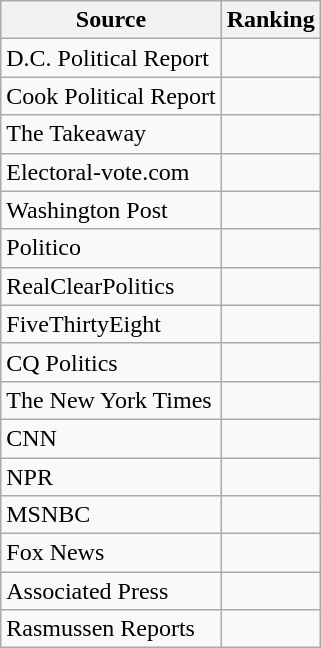<table class="wikitable">
<tr>
<th>Source</th>
<th>Ranking</th>
</tr>
<tr>
<td>D.C. Political Report</td>
<td></td>
</tr>
<tr>
<td>Cook Political Report</td>
<td></td>
</tr>
<tr>
<td>The Takeaway</td>
<td></td>
</tr>
<tr>
<td>Electoral-vote.com</td>
<td></td>
</tr>
<tr>
<td The Washington Post>Washington Post</td>
<td></td>
</tr>
<tr>
<td>Politico</td>
<td></td>
</tr>
<tr>
<td>RealClearPolitics</td>
<td></td>
</tr>
<tr>
<td>FiveThirtyEight</td>
<td></td>
</tr>
<tr>
<td>CQ Politics</td>
<td></td>
</tr>
<tr>
<td>The New York Times</td>
<td></td>
</tr>
<tr>
<td>CNN</td>
<td></td>
</tr>
<tr>
<td>NPR</td>
<td></td>
</tr>
<tr>
<td>MSNBC</td>
<td></td>
</tr>
<tr>
<td>Fox News</td>
<td></td>
</tr>
<tr>
<td>Associated Press</td>
<td></td>
</tr>
<tr>
<td>Rasmussen Reports</td>
<td></td>
</tr>
</table>
